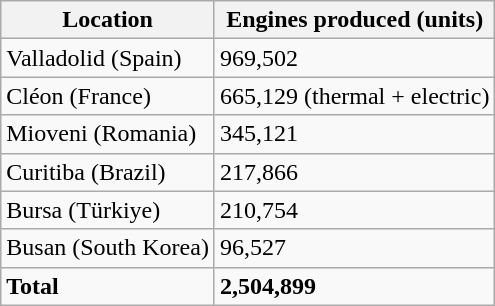<table class="wikitable">
<tr>
<th>Location</th>
<th>Engines produced (units)</th>
</tr>
<tr>
<td>Valladolid (Spain)</td>
<td>969,502</td>
</tr>
<tr>
<td>Cléon (France)</td>
<td>665,129 (thermal + electric)</td>
</tr>
<tr>
<td>Mioveni (Romania)</td>
<td>345,121</td>
</tr>
<tr>
<td>Curitiba (Brazil)</td>
<td>217,866</td>
</tr>
<tr>
<td>Bursa (Türkiye)</td>
<td>210,754</td>
</tr>
<tr>
<td>Busan (South Korea)</td>
<td>96,527</td>
</tr>
<tr>
<td><strong>Total</strong></td>
<td><strong>2,504,899</strong></td>
</tr>
</table>
